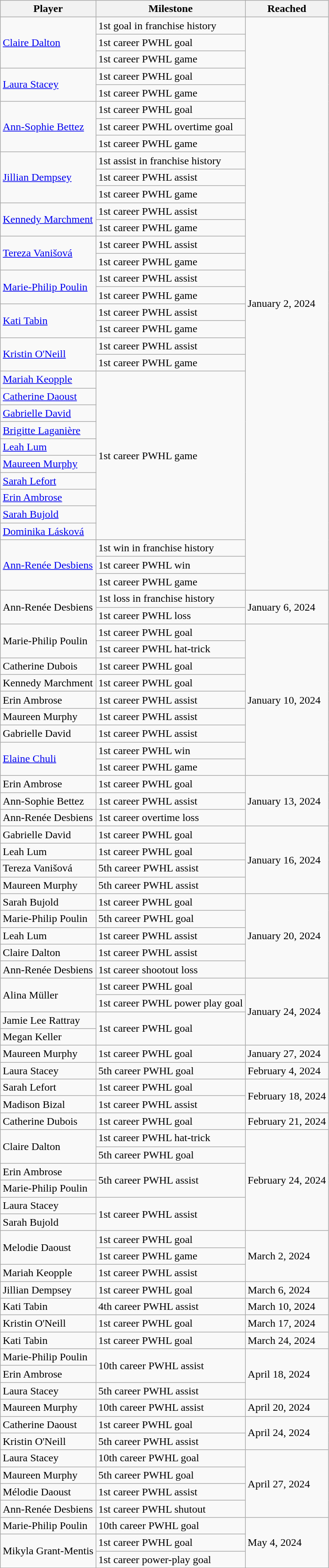<table class="wikitable">
<tr>
<th>Player</th>
<th>Milestone</th>
<th>Reached</th>
</tr>
<tr>
<td rowspan=3><a href='#'>Claire Dalton</a></td>
<td>1st goal in franchise history</td>
<td rowspan=34>January 2, 2024</td>
</tr>
<tr>
<td>1st career PWHL goal</td>
</tr>
<tr>
<td>1st career PWHL game</td>
</tr>
<tr>
<td rowspan=2><a href='#'>Laura Stacey</a></td>
<td>1st career PWHL goal</td>
</tr>
<tr>
<td>1st career PWHL game</td>
</tr>
<tr>
<td rowspan=3><a href='#'>Ann-Sophie Bettez</a></td>
<td>1st career PWHL goal</td>
</tr>
<tr>
<td>1st career PWHL overtime goal</td>
</tr>
<tr>
<td>1st career PWHL game</td>
</tr>
<tr>
<td rowspan=3><a href='#'>Jillian Dempsey</a></td>
<td>1st assist in franchise history</td>
</tr>
<tr>
<td>1st career PWHL assist</td>
</tr>
<tr>
<td>1st career PWHL game</td>
</tr>
<tr>
<td rowspan=2><a href='#'>Kennedy Marchment</a></td>
<td>1st career PWHL assist</td>
</tr>
<tr>
<td>1st career PWHL game</td>
</tr>
<tr>
<td rowspan=2><a href='#'>Tereza Vanišová</a></td>
<td>1st career PWHL assist</td>
</tr>
<tr>
<td>1st career PWHL game</td>
</tr>
<tr>
<td rowspan=2><a href='#'>Marie-Philip Poulin</a></td>
<td>1st career PWHL assist</td>
</tr>
<tr>
<td>1st career PWHL game</td>
</tr>
<tr>
<td rowspan=2><a href='#'>Kati Tabin</a></td>
<td>1st career PWHL assist</td>
</tr>
<tr>
<td>1st career PWHL game</td>
</tr>
<tr>
<td rowspan=2><a href='#'>Kristin O'Neill</a></td>
<td>1st career PWHL assist</td>
</tr>
<tr>
<td>1st career PWHL game</td>
</tr>
<tr>
<td><a href='#'>Mariah Keopple</a></td>
<td rowspan=10>1st career PWHL game</td>
</tr>
<tr>
<td><a href='#'>Catherine Daoust</a></td>
</tr>
<tr>
<td><a href='#'>Gabrielle David</a></td>
</tr>
<tr>
<td><a href='#'>Brigitte Laganière</a></td>
</tr>
<tr>
<td><a href='#'>Leah Lum</a></td>
</tr>
<tr>
<td><a href='#'>Maureen Murphy</a></td>
</tr>
<tr>
<td><a href='#'>Sarah Lefort</a></td>
</tr>
<tr>
<td><a href='#'>Erin Ambrose</a></td>
</tr>
<tr>
<td><a href='#'>Sarah Bujold</a></td>
</tr>
<tr>
<td><a href='#'>Dominika Lásková</a></td>
</tr>
<tr>
<td rowspan=3><a href='#'>Ann-Renée Desbiens</a></td>
<td>1st win in franchise history</td>
</tr>
<tr>
<td>1st career PWHL win</td>
</tr>
<tr>
<td>1st career PWHL game</td>
</tr>
<tr>
<td rowspan=2>Ann-Renée Desbiens</td>
<td>1st loss in franchise history</td>
<td rowspan=2>January 6, 2024</td>
</tr>
<tr>
<td>1st career PWHL loss</td>
</tr>
<tr>
<td rowspan=2>Marie-Philip Poulin</td>
<td>1st career PWHL goal</td>
<td rowspan=9>January 10, 2024</td>
</tr>
<tr>
<td>1st career PWHL hat-trick</td>
</tr>
<tr>
<td>Catherine Dubois</td>
<td>1st career PWHL goal</td>
</tr>
<tr>
<td>Kennedy Marchment</td>
<td>1st career PWHL goal</td>
</tr>
<tr>
<td>Erin Ambrose</td>
<td>1st career PWHL assist</td>
</tr>
<tr>
<td>Maureen Murphy</td>
<td>1st career PWHL assist</td>
</tr>
<tr>
<td>Gabrielle David</td>
<td>1st career PWHL assist</td>
</tr>
<tr>
<td rowspan=2><a href='#'>Elaine Chuli</a></td>
<td>1st career PWHL win</td>
</tr>
<tr>
<td>1st career PWHL game</td>
</tr>
<tr>
<td>Erin Ambrose</td>
<td>1st career PWHL goal</td>
<td rowspan=3>January 13, 2024</td>
</tr>
<tr>
<td>Ann-Sophie Bettez</td>
<td>1st career PWHL assist</td>
</tr>
<tr>
<td>Ann-Renée Desbiens</td>
<td>1st career overtime loss</td>
</tr>
<tr>
<td>Gabrielle David</td>
<td>1st career PWHL goal</td>
<td rowspan=4>January 16, 2024</td>
</tr>
<tr>
<td>Leah Lum</td>
<td>1st career PWHL goal</td>
</tr>
<tr>
<td>Tereza Vanišová</td>
<td>5th career PWHL assist</td>
</tr>
<tr>
<td>Maureen Murphy</td>
<td>5th career PWHL assist</td>
</tr>
<tr>
<td>Sarah Bujold</td>
<td>1st career PWHL goal</td>
<td rowspan=5>January 20, 2024</td>
</tr>
<tr>
<td>Marie-Philip Poulin</td>
<td>5th career PWHL goal</td>
</tr>
<tr>
<td>Leah Lum</td>
<td>1st career PWHL assist</td>
</tr>
<tr>
<td>Claire Dalton</td>
<td>1st career PWHL assist</td>
</tr>
<tr>
<td>Ann-Renée Desbiens</td>
<td>1st career shootout loss</td>
</tr>
<tr>
<td rowspan=2>Alina Müller</td>
<td>1st career PWHL goal</td>
<td rowspan=4>January 24, 2024</td>
</tr>
<tr>
<td>1st career PWHL power play goal</td>
</tr>
<tr>
<td>Jamie Lee Rattray</td>
<td rowspan=2>1st career PWHL goal</td>
</tr>
<tr>
<td>Megan Keller</td>
</tr>
<tr>
<td>Maureen Murphy</td>
<td>1st career PWHL goal</td>
<td>January 27, 2024</td>
</tr>
<tr>
<td>Laura Stacey</td>
<td>5th career PWHL goal</td>
<td>February 4, 2024</td>
</tr>
<tr>
<td>Sarah Lefort</td>
<td>1st career PWHL goal</td>
<td rowspan=2>February 18, 2024</td>
</tr>
<tr>
<td>Madison Bizal</td>
<td>1st career PWHL assist</td>
</tr>
<tr>
<td>Catherine Dubois</td>
<td>1st career PWHL goal</td>
<td>February 21, 2024</td>
</tr>
<tr>
<td rowspan=2>Claire Dalton</td>
<td>1st career PWHL hat-trick</td>
<td rowspan=6>February 24, 2024</td>
</tr>
<tr>
<td>5th career PWHL goal</td>
</tr>
<tr>
<td>Erin Ambrose</td>
<td rowspan=2>5th career PWHL assist</td>
</tr>
<tr>
<td>Marie-Philip Poulin</td>
</tr>
<tr>
<td>Laura Stacey</td>
<td rowspan=2>1st career PWHL assist</td>
</tr>
<tr>
<td>Sarah Bujold</td>
</tr>
<tr>
<td rowspan=2>Melodie Daoust</td>
<td>1st career PWHL goal</td>
<td rowspan=3>March 2, 2024</td>
</tr>
<tr>
<td>1st career PWHL game</td>
</tr>
<tr>
<td>Mariah Keopple</td>
<td>1st career PWHL assist</td>
</tr>
<tr>
<td>Jillian Dempsey</td>
<td>1st career PWHL goal</td>
<td>March 6, 2024</td>
</tr>
<tr>
<td>Kati Tabin</td>
<td>4th career PWHL assist</td>
<td>March 10, 2024</td>
</tr>
<tr>
<td>Kristin O'Neill</td>
<td>1st career PWHL goal</td>
<td>March 17, 2024</td>
</tr>
<tr>
<td>Kati Tabin</td>
<td>1st career PWHL goal</td>
<td>March 24, 2024</td>
</tr>
<tr>
<td>Marie-Philip Poulin</td>
<td rowspan=2>10th career PWHL assist</td>
<td rowspan=3>April 18, 2024</td>
</tr>
<tr>
<td>Erin Ambrose</td>
</tr>
<tr>
<td>Laura Stacey</td>
<td>5th career PWHL assist</td>
</tr>
<tr>
<td>Maureen Murphy</td>
<td>10th career PWHL assist</td>
<td>April 20, 2024</td>
</tr>
<tr>
<td>Catherine Daoust</td>
<td>1st career PWHL goal</td>
<td rowspan=2>April 24, 2024</td>
</tr>
<tr>
<td>Kristin O'Neill</td>
<td>5th career PWHL assist</td>
</tr>
<tr>
<td>Laura Stacey</td>
<td>10th career PWHL goal</td>
<td rowspan="4">April 27, 2024</td>
</tr>
<tr>
<td>Maureen Murphy</td>
<td>5th career PWHL goal</td>
</tr>
<tr>
<td>Mélodie Daoust</td>
<td>1st career PWHL assist</td>
</tr>
<tr>
<td>Ann-Renée Desbiens</td>
<td>1st career PWHL shutout</td>
</tr>
<tr>
<td>Marie-Philip Poulin</td>
<td>10th career PWHL goal</td>
<td rowspan=3>May 4, 2024</td>
</tr>
<tr>
<td rowspan=2>Mikyla Grant-Mentis</td>
<td>1st career PWHL goal</td>
</tr>
<tr>
<td>1st career power-play goal</td>
</tr>
</table>
